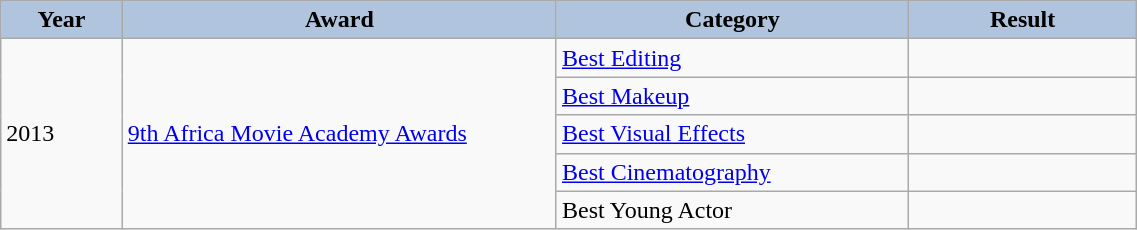<table class="wikitable" width="60%">
<tr>
<th style="width:10pt; background:LightSteelBlue;">Year</th>
<th style="width:100pt; background:LightSteelBlue;">Award</th>
<th style="width:40pt; background:LightSteelBlue;">Category</th>
<th style="width:50pt; background:LightSteelBlue;">Result</th>
</tr>
<tr>
<td rowspan="5">2013</td>
<td rowspan="5"><a href='#'>9th Africa Movie Academy Awards</a></td>
<td><a href='#'>Best Editing</a></td>
<td></td>
</tr>
<tr>
<td><a href='#'>Best Makeup</a></td>
<td></td>
</tr>
<tr>
<td><a href='#'>Best Visual Effects</a></td>
<td></td>
</tr>
<tr>
<td><a href='#'>Best Cinematography</a></td>
<td></td>
</tr>
<tr>
<td>Best Young Actor</td>
<td></td>
</tr>
</table>
